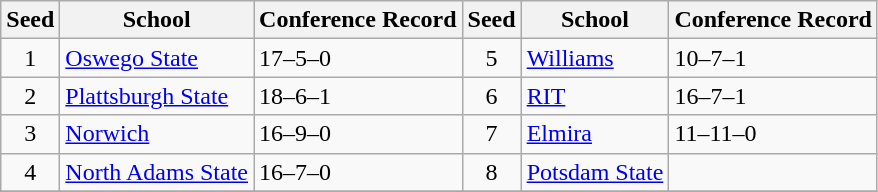<table class="wikitable">
<tr>
<th>Seed</th>
<th>School</th>
<th>Conference Record</th>
<th>Seed</th>
<th>School</th>
<th>Conference Record</th>
</tr>
<tr>
<td align=center>1</td>
<td><a href='#'>Oswego State</a></td>
<td>17–5–0</td>
<td align=center>5</td>
<td><a href='#'>Williams</a></td>
<td>10–7–1</td>
</tr>
<tr>
<td align=center>2</td>
<td><a href='#'>Plattsburgh State</a></td>
<td>18–6–1</td>
<td align=center>6</td>
<td><a href='#'>RIT</a></td>
<td>16–7–1</td>
</tr>
<tr>
<td align=center>3</td>
<td><a href='#'>Norwich</a></td>
<td>16–9–0</td>
<td align=center>7</td>
<td><a href='#'>Elmira</a></td>
<td>11–11–0</td>
</tr>
<tr>
<td align=center>4</td>
<td><a href='#'>North Adams State</a></td>
<td>16–7–0</td>
<td align=center>8</td>
<td><a href='#'>Potsdam State</a></td>
<td></td>
</tr>
<tr>
</tr>
</table>
